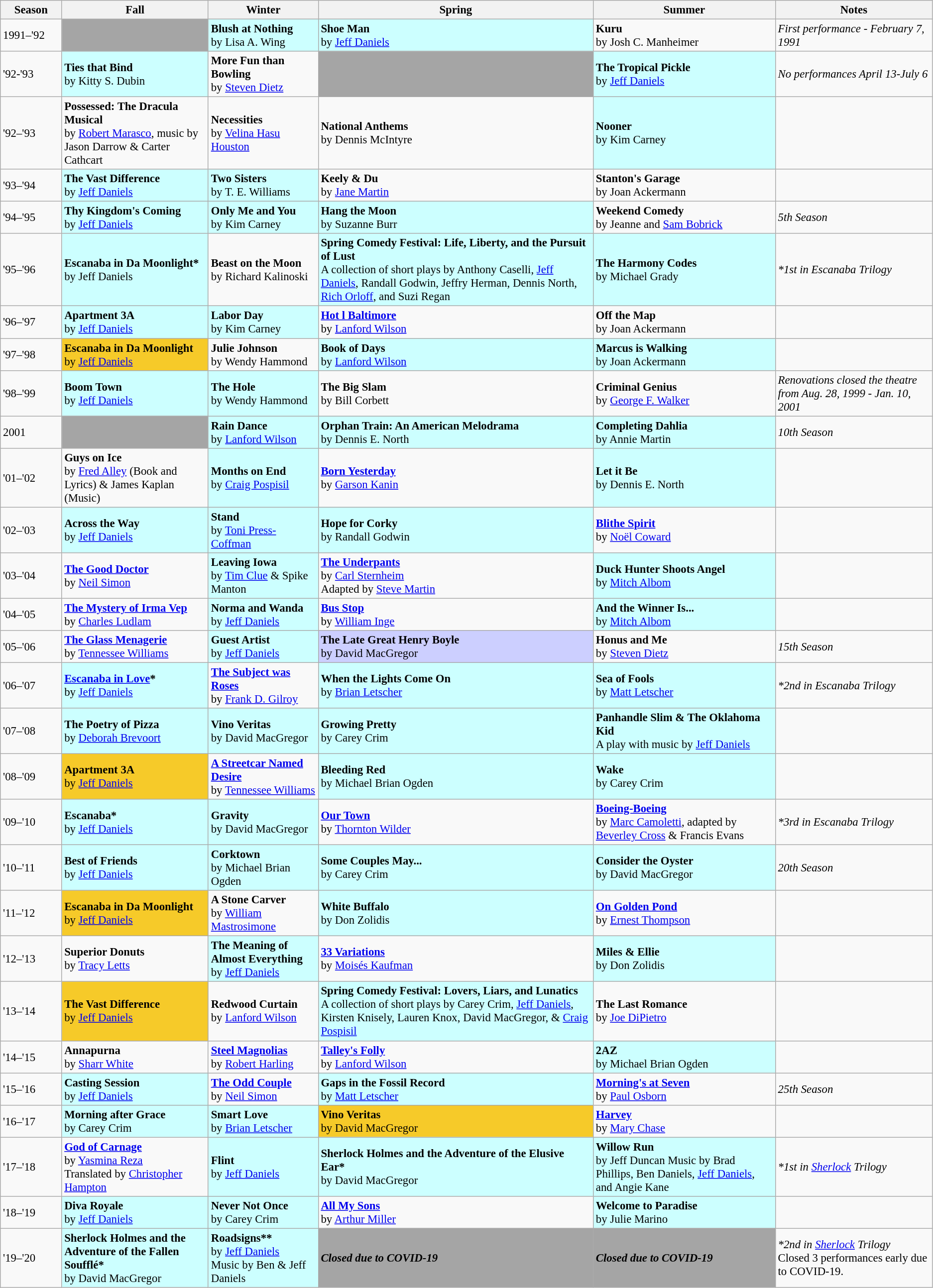<table class="wikitable" style="font-size: 95%;">
<tr>
<th width="75">Season</th>
<th>Fall</th>
<th>Winter</th>
<th>Spring</th>
<th>Summer</th>
<th>Notes</th>
</tr>
<tr>
<td>1991–'92</td>
<td style="background:#a5a5a5"></td>
<td style="background:#cff;"><strong>Blush at Nothing</strong><br>by Lisa A. Wing</td>
<td style="background:#cff;"><strong>Shoe Man</strong><br>by <a href='#'>Jeff Daniels</a></td>
<td><strong>Kuru</strong><br>by Josh C. Manheimer</td>
<td><em>First performance - February 7, 1991</em></td>
</tr>
<tr>
<td>'92-'93</td>
<td style="background:#cff;"><strong>Ties that Bind</strong><br>by Kitty S. Dubin</td>
<td><strong>More Fun than Bowling</strong><br>by <a href='#'>Steven Dietz</a></td>
<td style="background:#a5a5a5"></td>
<td style="background:#cff;"><strong>The Tropical Pickle</strong><br>by <a href='#'>Jeff Daniels</a></td>
<td><em>No performances April 13-July 6</em></td>
</tr>
<tr>
<td>'92–'93</td>
<td><strong>Possessed: The Dracula Musical</strong><br>by <a href='#'>Robert Marasco</a>, music by Jason Darrow & Carter Cathcart</td>
<td><strong>Necessities</strong><br>by <a href='#'>Velina Hasu Houston</a></td>
<td><strong>National Anthems</strong><br>by Dennis McIntyre</td>
<td style="background:#cff;"><strong>Nooner</strong><br>by Kim Carney</td>
<td></td>
</tr>
<tr>
<td>'93–'94</td>
<td style="background:#cff;"><strong>The Vast Difference</strong><br>by <a href='#'>Jeff Daniels</a></td>
<td style="background:#cff;"><strong>Two Sisters</strong><br>by T. E. Williams</td>
<td><strong>Keely & Du</strong><br>by <a href='#'>Jane Martin</a></td>
<td><strong>Stanton's Garage</strong><br>by Joan Ackermann</td>
<td></td>
</tr>
<tr>
<td>'94–'95</td>
<td style="background:#cff;"><strong>Thy Kingdom's Coming</strong><br>by <a href='#'>Jeff Daniels</a></td>
<td style="background:#cff;"><strong>Only Me and You</strong><br>by Kim Carney</td>
<td style="background:#cff;"><strong>Hang the Moon</strong><br>by Suzanne Burr</td>
<td><strong>Weekend Comedy</strong><br>by Jeanne and <a href='#'>Sam Bobrick</a></td>
<td><em>5th Season</em></td>
</tr>
<tr>
<td>'95–'96</td>
<td style="background:#cff;"><strong>Escanaba in Da Moonlight*</strong><br>by Jeff Daniels</td>
<td><strong>Beast on the Moon</strong><br>by Richard Kalinoski</td>
<td style="background:#cff;"><strong>Spring Comedy Festival: Life, Liberty, and the Pursuit of Lust</strong><br>A collection of short plays by Anthony Caselli, <a href='#'>Jeff Daniels</a>, Randall Godwin, Jeffry Herman, Dennis North, <a href='#'>Rich Orloff</a>, and Suzi Regan</td>
<td style="background:#cff;"><strong>The Harmony Codes</strong><br>by Michael Grady</td>
<td><em>*1st in Escanaba Trilogy</em></td>
</tr>
<tr>
<td>'96–'97</td>
<td style="background:#cff;"><strong>Apartment 3A</strong><br>by <a href='#'>Jeff Daniels</a></td>
<td style="background:#cff;"><strong>Labor Day</strong><br>by Kim Carney</td>
<td><a href='#'><strong>Hot l Baltimore</strong></a><br>by <a href='#'>Lanford Wilson</a></td>
<td><strong>Off the Map</strong><br>by Joan Ackermann</td>
<td></td>
</tr>
<tr>
<td>'97–'98</td>
<td style="background:#F6CA29"><strong>Escanaba in Da Moonlight</strong><br>by <a href='#'>Jeff Daniels</a></td>
<td><strong>Julie Johnson</strong><br>by Wendy Hammond</td>
<td style="background:#cff;"><strong>Book of Days</strong><br>by <a href='#'>Lanford Wilson</a></td>
<td style="background:#cff;"><strong>Marcus is Walking</strong><br>by Joan Ackermann</td>
<td></td>
</tr>
<tr>
<td>'98–'99</td>
<td style="background:#cff;"><strong>Boom Town</strong><br>by <a href='#'>Jeff Daniels</a></td>
<td style="background:#cff;"><strong>The Hole</strong><br>by Wendy Hammond</td>
<td><strong>The Big Slam</strong><br>by Bill Corbett</td>
<td><strong>Criminal Genius</strong><br>by <a href='#'>George F. Walker</a></td>
<td><em>Renovations closed the theatre from Aug. 28, 1999 - Jan. 10, 2001</em></td>
</tr>
<tr>
<td>2001</td>
<td style="background:#a5a5a5"></td>
<td style="background:#cff;"><strong>Rain Dance</strong><br>by <a href='#'>Lanford Wilson</a></td>
<td style="background:#cff;"><strong>Orphan Train: An American Melodrama</strong><br>by Dennis E. North</td>
<td style="background:#cff;"><strong>Completing Dahlia</strong><br>by Annie Martin</td>
<td><em>10th Season</em></td>
</tr>
<tr>
<td>'01–'02</td>
<td><strong>Guys on Ice</strong><br>by <a href='#'>Fred Alley</a> (Book and Lyrics) & James Kaplan (Music)</td>
<td style="background:#cff;"><strong>Months on End</strong><br>by <a href='#'>Craig Pospisil</a></td>
<td><a href='#'><strong>Born Yesterday</strong></a><br>by <a href='#'>Garson Kanin</a></td>
<td style="background:#cff;"><strong>Let it Be</strong><br>by Dennis E. North</td>
<td></td>
</tr>
<tr>
<td>'02–'03</td>
<td style="background:#cff;"><strong>Across the Way</strong><br>by <a href='#'>Jeff Daniels</a></td>
<td style="background:#cff;"><strong>Stand</strong><br>by <a href='#'>Toni Press-Coffman</a></td>
<td style="background:#cff;"><strong>Hope for Corky</strong><br>by Randall Godwin</td>
<td><a href='#'><strong>Blithe Spirit</strong></a><br>by <a href='#'>Noël Coward</a></td>
<td></td>
</tr>
<tr>
<td>'03–'04</td>
<td><a href='#'><strong>The Good Doctor</strong></a><br>by <a href='#'>Neil Simon</a></td>
<td style="background:#cff;"><strong>Leaving Iowa</strong><br>by <a href='#'>Tim Clue</a> & Spike Manton</td>
<td><strong><a href='#'>The Underpants</a></strong><br>by <a href='#'>Carl Sternheim</a><br>Adapted by <a href='#'>Steve Martin</a></td>
<td style="background:#cff;"><strong>Duck Hunter Shoots Angel</strong><br>by <a href='#'>Mitch Albom</a></td>
<td></td>
</tr>
<tr>
<td>'04–'05</td>
<td><strong><a href='#'>The Mystery of Irma Vep</a></strong><br>by <a href='#'>Charles Ludlam</a></td>
<td style="background:#cff;"><strong>Norma and Wanda</strong><br>by <a href='#'>Jeff Daniels</a></td>
<td><a href='#'><strong>Bus Stop</strong></a><br>by <a href='#'>William Inge</a></td>
<td style="background:#cff;"><strong>And the Winner Is...</strong><br>by <a href='#'>Mitch Albom</a></td>
<td></td>
</tr>
<tr>
<td>'05–'06</td>
<td><strong><a href='#'>The Glass Menagerie</a></strong><br>by <a href='#'>Tennessee Williams</a></td>
<td style="background:#cff;"><strong>Guest Artist</strong><br>by <a href='#'>Jeff Daniels</a></td>
<td style="background:#CCCFFF"><strong>The Late Great Henry Boyle</strong><br>by David MacGregor</td>
<td><strong>Honus and Me</strong><br>by <a href='#'>Steven Dietz</a></td>
<td><em>15th Season</em></td>
</tr>
<tr>
<td>'06–'07</td>
<td style="background:#cff;"><strong><a href='#'>Escanaba in Love</a>*</strong><br>by <a href='#'>Jeff Daniels</a></td>
<td><a href='#'><strong>The Subject was Roses</strong></a><br>by <a href='#'>Frank D. Gilroy</a></td>
<td style="background:#cff;"><strong>When the Lights Come On</strong><br>by <a href='#'>Brian Letscher</a></td>
<td style="background:#cff;"><strong>Sea of Fools</strong><br>by <a href='#'>Matt Letscher</a></td>
<td><em>*2nd in Escanaba Trilogy</em></td>
</tr>
<tr>
<td>'07–'08</td>
<td style="background:#cff;"><strong>The Poetry of Pizza</strong><br>by <a href='#'>Deborah Brevoort</a></td>
<td style="background:#cff;"><strong>Vino Veritas</strong><br>by David MacGregor</td>
<td style="background:#cff;"><strong>Growing Pretty</strong><br>by Carey Crim</td>
<td style="background:#cff;"><strong>Panhandle Slim & The Oklahoma Kid</strong><br>A play with music by <a href='#'>Jeff Daniels</a></td>
<td></td>
</tr>
<tr>
<td>'08–'09</td>
<td style="background:#F6CA29"><strong>Apartment 3A</strong><br>by <a href='#'>Jeff Daniels</a></td>
<td><strong><a href='#'>A Streetcar Named Desire</a></strong><br>by <a href='#'>Tennessee Williams</a></td>
<td style="background:#cff;"><strong>Bleeding Red</strong><br>by Michael Brian Ogden</td>
<td style="background:#cff;"><strong>Wake</strong><br>by Carey Crim</td>
<td></td>
</tr>
<tr>
<td>'09–'10</td>
<td style="background:#cff;"><strong>Escanaba*</strong><br>by <a href='#'>Jeff Daniels</a></td>
<td style="background:#cff;"><strong>Gravity</strong><br>by David MacGregor</td>
<td><strong><a href='#'>Our Town</a></strong><br>by <a href='#'>Thornton Wilder</a></td>
<td><a href='#'><strong>Boeing-Boeing</strong></a><br>by <a href='#'>Marc Camoletti</a>, adapted by <a href='#'>Beverley Cross</a> & Francis Evans</td>
<td><em>*3rd in Escanaba Trilogy</em></td>
</tr>
<tr>
<td>'10–'11</td>
<td style="background:#cff;"><strong>Best of Friends</strong><br>by <a href='#'>Jeff Daniels</a></td>
<td style="background:#cff;"><strong>Corktown</strong><br>by Michael Brian Ogden</td>
<td style="background:#cff;"><strong>Some Couples May...</strong><br>by Carey Crim</td>
<td style="background:#cff;"><strong>Consider the Oyster</strong><br>by David MacGregor</td>
<td><em>20th Season</em></td>
</tr>
<tr>
<td>'11–'12</td>
<td style="background:#F6CA29"><strong>Escanaba in Da Moonlight</strong><br>by <a href='#'>Jeff Daniels</a></td>
<td><strong>A Stone Carver</strong><br>by <a href='#'>William Mastrosimone</a></td>
<td style="background:#cff;"><strong>White Buffalo</strong><br>by Don Zolidis</td>
<td><a href='#'><strong>On Golden Pond</strong></a><br>by <a href='#'>Ernest Thompson</a></td>
<td></td>
</tr>
<tr>
<td>'12–'13</td>
<td><strong>Superior Donuts</strong><br>by <a href='#'>Tracy Letts</a></td>
<td style="background:#cff;"><strong>The Meaning of Almost Everything</strong><br>by <a href='#'>Jeff Daniels</a></td>
<td><strong><a href='#'>33 Variations</a></strong><br>by <a href='#'>Moisés Kaufman</a></td>
<td style="background:#cff;"><strong>Miles & Ellie</strong><br>by Don Zolidis</td>
<td></td>
</tr>
<tr>
<td>'13–'14</td>
<td style="background:#F6CA29"><strong>The Vast Difference</strong><br>by <a href='#'>Jeff Daniels</a></td>
<td><strong>Redwood Curtain</strong><br>by <a href='#'>Lanford Wilson</a></td>
<td style="background:#cff;"><strong>Spring Comedy Festival: Lovers, Liars, and Lunatics</strong><br>A collection of short plays by Carey Crim, <a href='#'>Jeff Daniels</a>, Kirsten Knisely, Lauren Knox, David MacGregor, & <a href='#'>Craig Pospisil</a></td>
<td><strong>The Last Romance</strong><br>by <a href='#'>Joe DiPietro</a></td>
<td></td>
</tr>
<tr>
<td>'14–'15</td>
<td><strong>Annapurna</strong><br>by <a href='#'>Sharr White</a></td>
<td><a href='#'><strong>Steel Magnolias</strong></a><br>by <a href='#'>Robert Harling</a></td>
<td><strong><a href='#'>Talley's Folly</a></strong><br>by <a href='#'>Lanford Wilson</a></td>
<td style="background:#cff;"><strong>2AZ</strong><br>by Michael Brian Ogden</td>
<td></td>
</tr>
<tr>
<td>'15–'16</td>
<td style="background:#cff;"><strong>Casting Session</strong><br>by <a href='#'>Jeff Daniels</a></td>
<td><a href='#'><strong>The Odd Couple</strong></a><br>by <a href='#'>Neil Simon</a></td>
<td style="background:#cff;"><strong>Gaps in the Fossil Record</strong><br>by <a href='#'>Matt Letscher</a></td>
<td><strong><a href='#'>Morning's at Seven</a></strong><br>by <a href='#'>Paul Osborn</a></td>
<td><em>25th Season</em></td>
</tr>
<tr>
<td>'16–'17</td>
<td style="background:#cff;"><strong>Morning after Grace</strong><br>by Carey Crim</td>
<td style="background:#cff;"><strong>Smart Love</strong><br>by <a href='#'>Brian Letscher</a></td>
<td style="background:#F6CA29"><strong>Vino Veritas</strong><br>by David MacGregor</td>
<td><a href='#'><strong>Harvey</strong></a><br>by <a href='#'>Mary Chase</a></td>
<td></td>
</tr>
<tr>
<td>'17–'18</td>
<td><strong><a href='#'>God of Carnage</a></strong><br>by <a href='#'>Yasmina Reza</a><br>Translated by <a href='#'>Christopher Hampton</a></td>
<td style="background:#cff;"><strong>Flint</strong><br>by <a href='#'>Jeff Daniels</a></td>
<td style="background:#cff;"><strong>Sherlock Holmes and the Adventure of the Elusive Ear*</strong><br>by David MacGregor</td>
<td style="background:#cff;"><strong>Willow Run</strong><br>by Jeff Duncan
Music by Brad Phillips, Ben Daniels, <a href='#'>Jeff Daniels</a>, and Angie Kane</td>
<td><em>*1st in <a href='#'>Sherlock</a> Trilogy</em></td>
</tr>
<tr>
<td>'18–'19</td>
<td style="background:#cff;"><strong>Diva Royale</strong><br>by <a href='#'>Jeff Daniels</a></td>
<td style="background:#cff;"><strong>Never Not Once</strong><br>by Carey Crim</td>
<td><strong><a href='#'>All My Sons</a></strong><br>by <a href='#'>Arthur Miller</a></td>
<td style="background:#cff;"><strong>Welcome to Paradise</strong><br>by Julie Marino</td>
<td></td>
</tr>
<tr>
<td>'19–'20</td>
<td style="background:#cff;"><strong>Sherlock Holmes and the Adventure of the Fallen Soufflé*</strong><br>by David MacGregor</td>
<td style="background:#cff;"><strong>Roadsigns**</strong><br>by <a href='#'>Jeff Daniels</a><br>Music by Ben & Jeff Daniels</td>
<td style="background:#a5a5a5;"><strong><em>Closed due to COVID-19</em></strong></td>
<td style="background:#a5a5a5;"><strong><em>Closed due to COVID-19</em></strong></td>
<td><em>*2nd in <a href='#'>Sherlock</a> Trilogy</em><br>Closed 3 performances early due to COVID-19.</td>
</tr>
</table>
